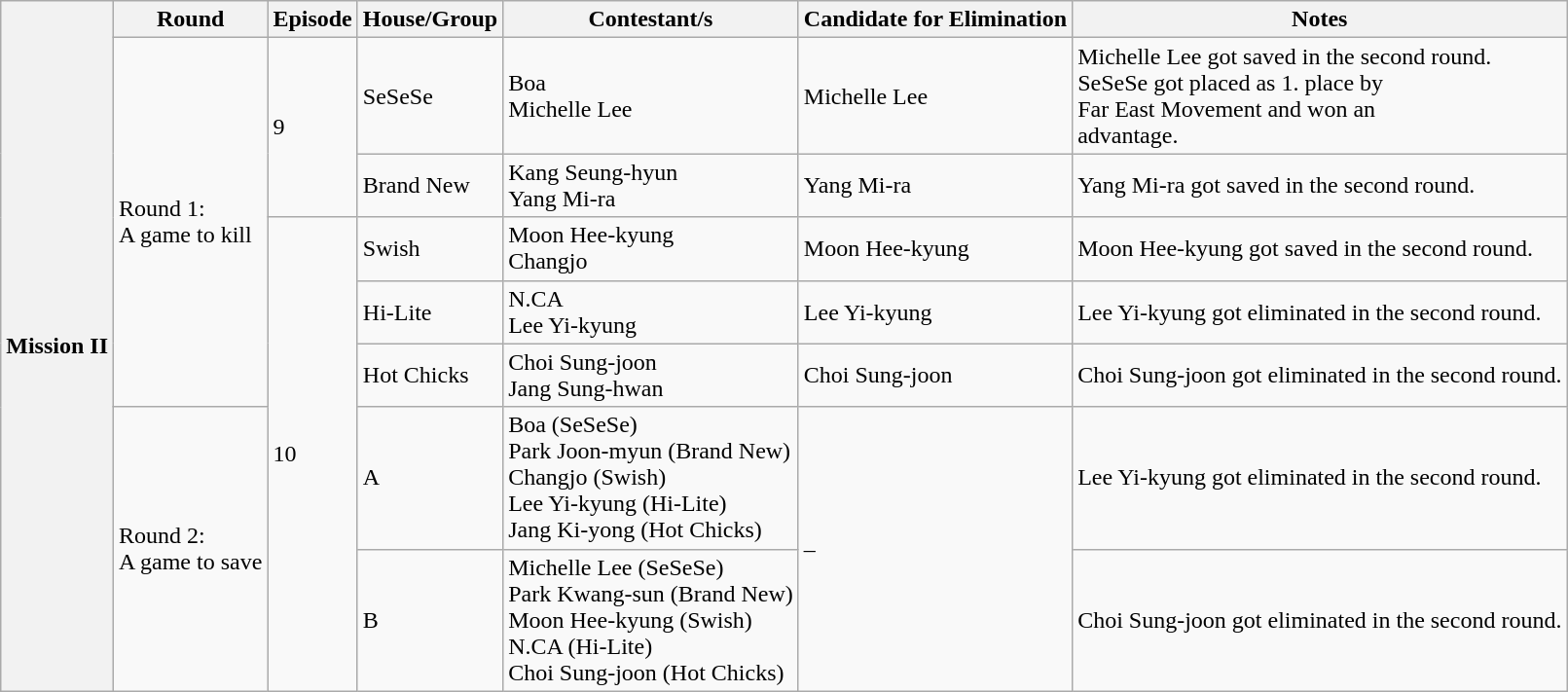<table class="wikitable">
<tr>
<th rowspan="8">Mission II</th>
<th>Round</th>
<th>Episode</th>
<th>House/Group</th>
<th>Contestant/s</th>
<th>Candidate for Elimination</th>
<th>Notes</th>
</tr>
<tr>
<td rowspan="5">Round 1:<br>A game to kill</td>
<td rowspan="2">9</td>
<td>SeSeSe</td>
<td>Boa<br>Michelle Lee</td>
<td>Michelle Lee</td>
<td>Michelle Lee got saved in the second round.<br>SeSeSe got placed as 1. place by<br>Far East Movement and won an<br>advantage.</td>
</tr>
<tr>
<td>Brand New</td>
<td>Kang Seung-hyun<br>Yang Mi-ra</td>
<td>Yang Mi-ra</td>
<td>Yang Mi-ra got saved in the second round.</td>
</tr>
<tr>
<td rowspan="5">10</td>
<td>Swish</td>
<td>Moon Hee-kyung<br>Changjo</td>
<td>Moon Hee-kyung</td>
<td>Moon Hee-kyung got saved in the second round.</td>
</tr>
<tr>
<td>Hi-Lite</td>
<td>N.CA<br>Lee Yi-kyung</td>
<td>Lee Yi-kyung</td>
<td>Lee Yi-kyung got eliminated in the second round.</td>
</tr>
<tr>
<td>Hot Chicks</td>
<td>Choi Sung-joon<br>Jang Sung-hwan</td>
<td>Choi Sung-joon</td>
<td>Choi Sung-joon got eliminated in the second round.</td>
</tr>
<tr>
<td rowspan="2">Round 2:<br>A game to save</td>
<td>A</td>
<td>Boa (SeSeSe)<br>Park Joon-myun (Brand New)<br>Changjo (Swish)<br>Lee Yi-kyung (Hi-Lite)<br>Jang Ki-yong (Hot Chicks)</td>
<td rowspan="2">–</td>
<td>Lee Yi-kyung got eliminated in the second round.</td>
</tr>
<tr>
<td>B</td>
<td>Michelle Lee (SeSeSe)<br>Park Kwang-sun (Brand New)<br>Moon Hee-kyung (Swish)<br>N.CA (Hi-Lite)<br>Choi Sung-joon (Hot Chicks)</td>
<td>Choi Sung-joon got eliminated in the second round.</td>
</tr>
</table>
